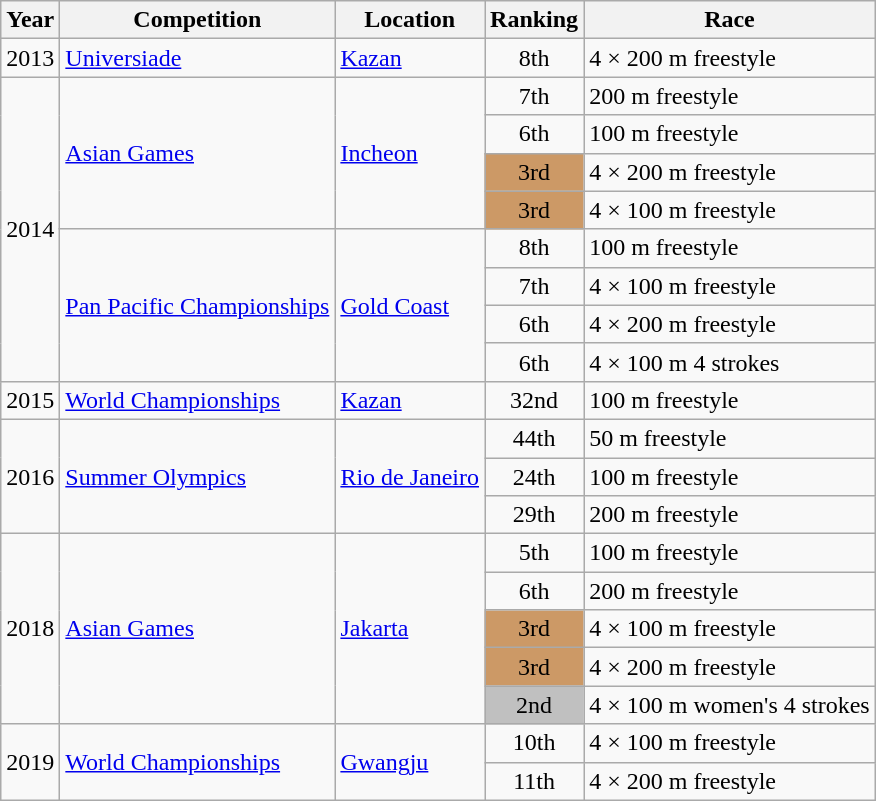<table class="wikitable">
<tr>
<th>Year</th>
<th>Competition</th>
<th>Location</th>
<th>Ranking</th>
<th>Race</th>
</tr>
<tr>
<td>2013</td>
<td><a href='#'>Universiade</a></td>
<td><a href='#'>Kazan</a></td>
<td align="center">8th</td>
<td>4 × 200 m freestyle</td>
</tr>
<tr>
<td rowspan="8">2014</td>
<td rowspan="4"><a href='#'>Asian Games</a></td>
<td rowspan="4"><a href='#'>Incheon</a></td>
<td align="center">7th </td>
<td>200 m freestyle</td>
</tr>
<tr>
<td align="center">6th</td>
<td>100 m freestyle</td>
</tr>
<tr>
<td align="center" bgcolor="cc9966">3rd</td>
<td>4 × 200 m freestyle</td>
</tr>
<tr>
<td align="center" bgcolor="cc9966">3rd</td>
<td>4 × 100 m freestyle</td>
</tr>
<tr>
<td rowspan="4"><a href='#'>Pan Pacific Championships</a></td>
<td rowspan="4"><a href='#'>Gold Coast</a></td>
<td align="center">8th</td>
<td>100 m freestyle</td>
</tr>
<tr>
<td align="center">7th</td>
<td>4 × 100 m freestyle</td>
</tr>
<tr>
<td align="center">6th</td>
<td>4 × 200 m freestyle</td>
</tr>
<tr>
<td align="center">6th</td>
<td>4 × 100 m 4 strokes</td>
</tr>
<tr>
<td>2015</td>
<td><a href='#'>World Championships</a></td>
<td><a href='#'>Kazan</a></td>
<td align="center">32nd</td>
<td>100 m freestyle</td>
</tr>
<tr>
<td rowspan="3">2016</td>
<td rowspan="3"><a href='#'>Summer Olympics</a></td>
<td rowspan="3"><a href='#'>Rio de Janeiro</a></td>
<td align="center">44th</td>
<td>50 m freestyle</td>
</tr>
<tr>
<td align="center">24th</td>
<td>100 m freestyle</td>
</tr>
<tr>
<td align="center">29th</td>
<td>200 m freestyle</td>
</tr>
<tr>
<td rowspan="5">2018</td>
<td rowspan="5"><a href='#'>Asian Games</a></td>
<td rowspan="5"><a href='#'>Jakarta</a></td>
<td align="center">5th</td>
<td>100 m freestyle</td>
</tr>
<tr>
<td align="center">6th</td>
<td>200 m freestyle</td>
</tr>
<tr>
<td align="center" bgcolor="cc9966">3rd</td>
<td>4 × 100 m freestyle</td>
</tr>
<tr>
<td align="center" bgcolor="cc9966">3rd</td>
<td>4 × 200 m freestyle</td>
</tr>
<tr>
<td align="center" bgcolor="silver">2nd</td>
<td>4 × 100 m women's 4 strokes</td>
</tr>
<tr>
<td rowspan="2">2019</td>
<td rowspan="2"><a href='#'>World Championships</a></td>
<td rowspan="2"><a href='#'>Gwangju</a></td>
<td align="center">10th</td>
<td>4 × 100 m freestyle</td>
</tr>
<tr>
<td align="center">11th</td>
<td>4 × 200 m freestyle</td>
</tr>
</table>
